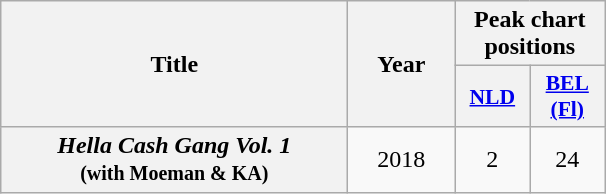<table class="wikitable plainrowheaders" style="text-align:center;">
<tr>
<th scope="col" rowspan="2" style="width:14em;">Title</th>
<th scope="col" rowspan="2" style="width:4em;">Year</th>
<th scope="col" colspan="2">Peak chart positions</th>
</tr>
<tr>
<th scope="col" style="width:3em;font-size:90%;"><a href='#'>NLD</a><br></th>
<th scope="col" style="width:3em;font-size:90%;"><a href='#'>BEL<br>(Fl)</a><br></th>
</tr>
<tr>
<th scope="row"><em>Hella Cash Gang Vol. 1</em><br><small>(with Moeman & KA)</small></th>
<td>2018</td>
<td>2</td>
<td>24</td>
</tr>
</table>
